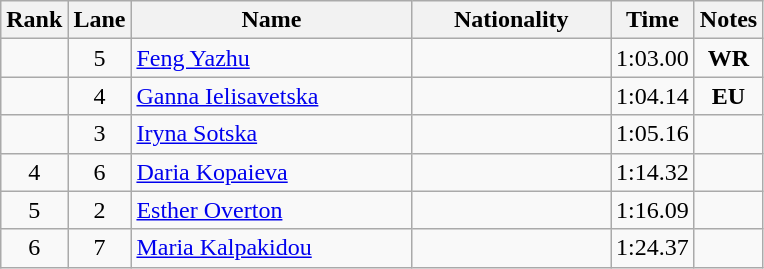<table class="wikitable sortable" style="text-align:center">
<tr>
<th>Rank</th>
<th>Lane</th>
<th style="width:180px">Name</th>
<th style="width:125px">Nationality</th>
<th>Time</th>
<th>Notes</th>
</tr>
<tr>
<td></td>
<td>5</td>
<td style="text-align:left;"><a href='#'>Feng Yazhu</a></td>
<td style="text-align:left;"></td>
<td>1:03.00</td>
<td><strong>WR</strong></td>
</tr>
<tr>
<td></td>
<td>4</td>
<td style="text-align:left;"><a href='#'>Ganna Ielisavetska</a></td>
<td style="text-align:left;"></td>
<td>1:04.14</td>
<td><strong>EU</strong></td>
</tr>
<tr>
<td></td>
<td>3</td>
<td style="text-align:left;"><a href='#'>Iryna Sotska</a></td>
<td style="text-align:left;"></td>
<td>1:05.16</td>
<td></td>
</tr>
<tr>
<td>4</td>
<td>6</td>
<td style="text-align:left;"><a href='#'>Daria Kopaieva</a></td>
<td style="text-align:left;"></td>
<td>1:14.32</td>
<td></td>
</tr>
<tr>
<td>5</td>
<td>2</td>
<td style="text-align:left;"><a href='#'>Esther Overton</a></td>
<td style="text-align:left;"></td>
<td>1:16.09</td>
<td></td>
</tr>
<tr>
<td>6</td>
<td>7</td>
<td style="text-align:left;"><a href='#'>Maria Kalpakidou</a></td>
<td style="text-align:left;"></td>
<td>1:24.37</td>
<td></td>
</tr>
</table>
